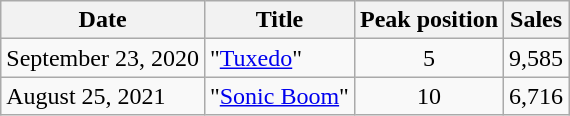<table class="wikitable">
<tr>
<th>Date</th>
<th>Title</th>
<th>Peak position</th>
<th>Sales</th>
</tr>
<tr>
<td>September 23, 2020</td>
<td>"<a href='#'>Tuxedo</a>"</td>
<td align="center">5</td>
<td>9,585</td>
</tr>
<tr>
<td>August 25, 2021</td>
<td>"<a href='#'>Sonic Boom</a>"</td>
<td align="center">10</td>
<td>6,716</td>
</tr>
</table>
